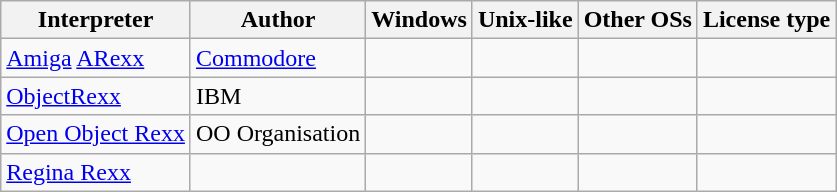<table class="wikitable sortable">
<tr>
<th>Interpreter</th>
<th>Author</th>
<th>Windows</th>
<th>Unix-like</th>
<th>Other OSs</th>
<th>License type</th>
</tr>
<tr>
<td><a href='#'>Amiga</a> <a href='#'>ARexx</a></td>
<td><a href='#'>Commodore</a></td>
<td></td>
<td></td>
<td></td>
<td></td>
</tr>
<tr>
<td><a href='#'>ObjectRexx</a></td>
<td>IBM</td>
<td></td>
<td></td>
<td></td>
<td></td>
</tr>
<tr>
<td><a href='#'>Open Object Rexx</a></td>
<td>OO Organisation</td>
<td></td>
<td></td>
<td></td>
<td></td>
</tr>
<tr>
<td><a href='#'>Regina Rexx</a></td>
<td></td>
<td></td>
<td></td>
<td></td>
<td></td>
</tr>
</table>
